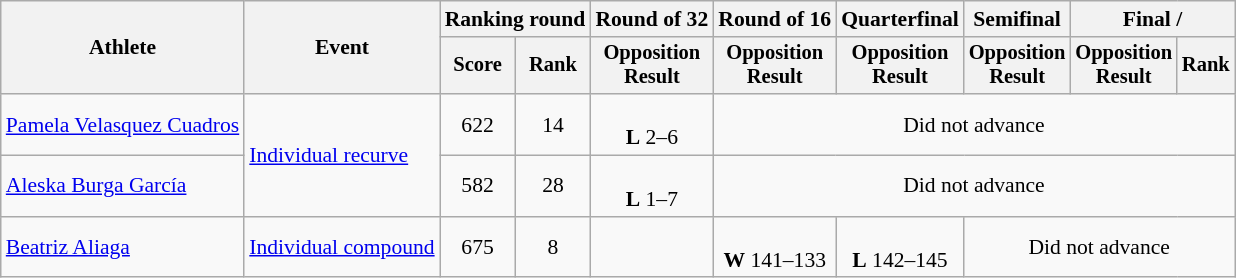<table class=wikitable style=font-size:90%;text-align:center>
<tr>
<th rowspan=2>Athlete</th>
<th rowspan=2>Event</th>
<th colspan=2>Ranking round</th>
<th>Round of 32</th>
<th>Round of 16</th>
<th>Quarterfinal</th>
<th>Semifinal</th>
<th colspan=2>Final / </th>
</tr>
<tr style=font-size:95%>
<th>Score</th>
<th>Rank</th>
<th>Opposition<br>Result</th>
<th>Opposition<br>Result</th>
<th>Opposition<br>Result</th>
<th>Opposition<br>Result</th>
<th>Opposition<br>Result</th>
<th>Rank</th>
</tr>
<tr>
<td align=left><a href='#'>Pamela Velasquez Cuadros</a></td>
<td align=left rowspan=2><a href='#'>Individual recurve</a></td>
<td>622</td>
<td>14</td>
<td><br><strong>L</strong> 2–6</td>
<td colspan=5>Did not advance</td>
</tr>
<tr align=center>
<td align=left><a href='#'>Aleska Burga García</a></td>
<td>582</td>
<td>28</td>
<td><br><strong>L</strong> 1–7</td>
<td colspan=5>Did not advance</td>
</tr>
<tr align=center>
<td align=left><a href='#'>Beatriz Aliaga</a></td>
<td align=left><a href='#'>Individual compound</a></td>
<td>675</td>
<td>8</td>
<td></td>
<td><br><strong>W</strong> 141–133</td>
<td><br><strong>L</strong> 142–145</td>
<td colspan=3>Did not advance</td>
</tr>
</table>
